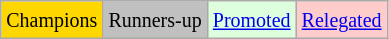<table class="wikitable">
<tr>
<td bgcolor=gold><small>Champions</small></td>
<td bgcolor=silver><small>Runners-up</small></td>
<td bgcolor="#DDFFDD"><small><a href='#'>Promoted</a></small></td>
<td bgcolor= "#FFCCCC"><small><a href='#'>Relegated</a></small></td>
</tr>
</table>
